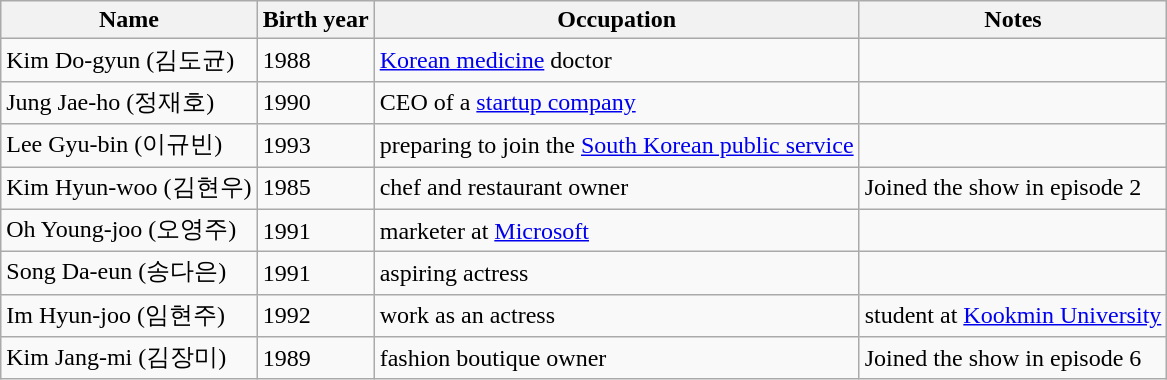<table class="wikitable">
<tr>
<th>Name</th>
<th>Birth year</th>
<th>Occupation</th>
<th>Notes</th>
</tr>
<tr>
<td>Kim Do-gyun (김도균)</td>
<td>1988</td>
<td><a href='#'>Korean medicine</a> doctor</td>
<td></td>
</tr>
<tr>
<td>Jung Jae-ho (정재호)</td>
<td>1990</td>
<td>CEO of a <a href='#'>startup company</a></td>
<td></td>
</tr>
<tr>
<td>Lee Gyu-bin (이규빈)</td>
<td>1993</td>
<td>preparing to join the <a href='#'>South Korean public service</a></td>
<td></td>
</tr>
<tr>
<td>Kim Hyun-woo (김현우)</td>
<td>1985</td>
<td>chef and restaurant owner</td>
<td>Joined the show in episode 2</td>
</tr>
<tr>
<td>Oh Young-joo (오영주)</td>
<td>1991</td>
<td>marketer at <a href='#'>Microsoft</a></td>
<td></td>
</tr>
<tr>
<td>Song Da-eun (송다은)</td>
<td>1991</td>
<td>aspiring actress</td>
<td></td>
</tr>
<tr>
<td>Im Hyun-joo (임현주)</td>
<td>1992</td>
<td>work as an actress </td>
<td>student at <a href='#'>Kookmin University</a></td>
</tr>
<tr>
<td>Kim Jang-mi (김장미)</td>
<td>1989</td>
<td>fashion boutique owner</td>
<td>Joined the show in episode 6</td>
</tr>
</table>
